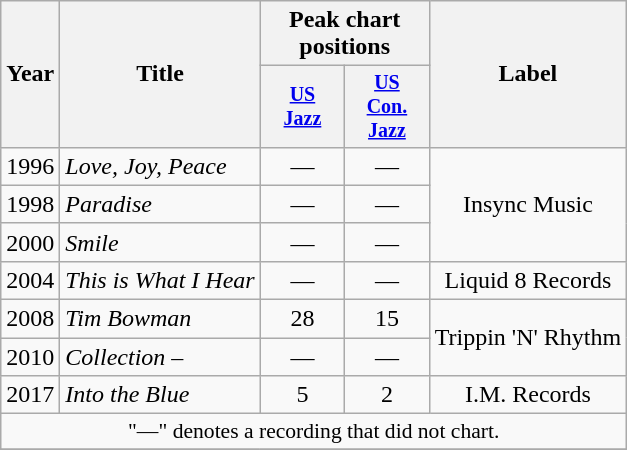<table class="wikitable" style="text-align:center";>
<tr>
<th rowspan="2">Year</th>
<th rowspan="2">Title</th>
<th colspan="2">Peak chart positions</th>
<th rowspan="2">Label</th>
</tr>
<tr style="font-size:smaller;">
<th style="width:50px;"><a href='#'>US<br>Jazz</a><br></th>
<th style="width:50px;"><a href='#'>US<br>Con. Jazz</a><br></th>
</tr>
<tr>
<td>1996</td>
<td align="left"><em>Love, Joy, Peace </em></td>
<td>—</td>
<td>—</td>
<td rowspan="3">Insync Music</td>
</tr>
<tr>
<td>1998</td>
<td align="left"><em>Paradise </em></td>
<td>—</td>
<td>—</td>
</tr>
<tr>
<td>2000</td>
<td align="left"><em>Smile </em></td>
<td>—</td>
<td>—</td>
</tr>
<tr>
<td>2004</td>
<td align="left"><em>This is What I Hear </em></td>
<td>—</td>
<td>—</td>
<td>Liquid 8 Records</td>
</tr>
<tr>
<td>2008</td>
<td align="left"><em>Tim Bowman</em></td>
<td>28</td>
<td>15</td>
<td rowspan="2">Trippin 'N' Rhythm</td>
</tr>
<tr>
<td>2010</td>
<td align="left"><em>Collection</em> – </td>
<td>—</td>
<td>—</td>
</tr>
<tr>
<td>2017</td>
<td align="left"><em>Into the Blue</em></td>
<td>5</td>
<td>2</td>
<td>I.M. Records</td>
</tr>
<tr>
<td colspan="5" style="font-size:90%">"—" denotes a recording that did not chart.</td>
</tr>
<tr>
</tr>
</table>
